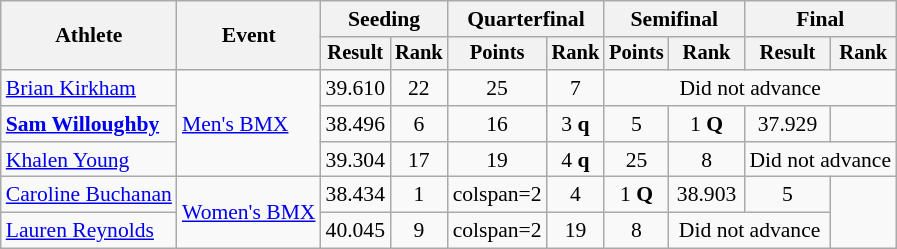<table class="wikitable" style="font-size:90%">
<tr>
<th rowspan="2">Athlete</th>
<th rowspan="2">Event</th>
<th colspan="2">Seeding</th>
<th colspan="2">Quarterfinal</th>
<th colspan="2">Semifinal</th>
<th colspan="2">Final</th>
</tr>
<tr style="font-size:95%">
<th>Result</th>
<th>Rank</th>
<th>Points</th>
<th>Rank</th>
<th>Points</th>
<th>Rank</th>
<th>Result</th>
<th>Rank</th>
</tr>
<tr align=center>
<td align=left><a href='#'>Brian Kirkham</a></td>
<td align=left rowspan=3><a href='#'>Men's BMX</a></td>
<td>39.610</td>
<td>22</td>
<td>25</td>
<td>7</td>
<td colspan=4>Did not advance</td>
</tr>
<tr align=center>
<td align=left><strong><a href='#'>Sam Willoughby</a></strong></td>
<td>38.496</td>
<td>6</td>
<td>16</td>
<td>3 <strong>q</strong></td>
<td>5</td>
<td>1 <strong>Q</strong></td>
<td>37.929</td>
<td></td>
</tr>
<tr align=center>
<td align=left><a href='#'>Khalen Young</a></td>
<td>39.304</td>
<td>17</td>
<td>19</td>
<td>4 <strong>q</strong></td>
<td>25</td>
<td>8</td>
<td colspan=2>Did not advance</td>
</tr>
<tr align=center>
<td align=left><a href='#'>Caroline Buchanan</a></td>
<td align=left rowspan=2><a href='#'>Women's BMX</a></td>
<td>38.434</td>
<td>1</td>
<td>colspan=2 </td>
<td>4</td>
<td>1 <strong>Q</strong></td>
<td>38.903</td>
<td>5</td>
</tr>
<tr align=center>
<td align=left><a href='#'>Lauren Reynolds</a></td>
<td>40.045</td>
<td>9</td>
<td>colspan=2 </td>
<td>19</td>
<td>8</td>
<td colspan=2>Did not advance</td>
</tr>
</table>
